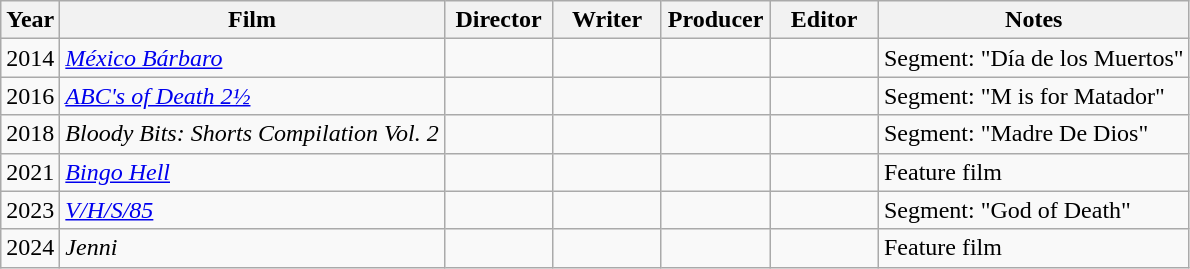<table class="wikitable">
<tr>
<th>Year</th>
<th>Film</th>
<th width="65">Director</th>
<th width="65">Writer</th>
<th width="65">Producer</th>
<th width="65">Editor</th>
<th>Notes</th>
</tr>
<tr>
<td>2014</td>
<td><em><a href='#'>México Bárbaro</a></em></td>
<td></td>
<td></td>
<td></td>
<td></td>
<td>Segment: "Día de los Muertos"</td>
</tr>
<tr>
<td>2016</td>
<td><em><a href='#'>ABC's of Death 2½</a></em></td>
<td></td>
<td></td>
<td></td>
<td></td>
<td>Segment: "M is for Matador"</td>
</tr>
<tr>
<td>2018</td>
<td><em>Bloody Bits: Shorts Compilation Vol. 2</em></td>
<td></td>
<td></td>
<td></td>
<td></td>
<td>Segment: "Madre De Dios"</td>
</tr>
<tr>
<td>2021</td>
<td><em><a href='#'>Bingo Hell</a></em></td>
<td></td>
<td></td>
<td></td>
<td></td>
<td>Feature film</td>
</tr>
<tr>
<td>2023</td>
<td><em><a href='#'>V/H/S/85</a></em></td>
<td></td>
<td></td>
<td></td>
<td></td>
<td>Segment: "God of Death"</td>
</tr>
<tr>
<td>2024</td>
<td><em>Jenni</em></td>
<td></td>
<td></td>
<td></td>
<td></td>
<td>Feature film</td>
</tr>
</table>
